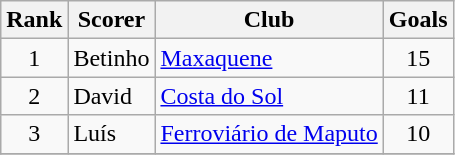<table class="wikitable" style="text-align:center">
<tr>
<th>Rank</th>
<th>Scorer</th>
<th>Club</th>
<th>Goals</th>
</tr>
<tr>
<td>1</td>
<td align="left"> Betinho</td>
<td align="left"><a href='#'>Maxaquene</a></td>
<td>15</td>
</tr>
<tr>
<td>2</td>
<td align="left"> David</td>
<td align="left"><a href='#'>Costa do Sol</a></td>
<td>11</td>
</tr>
<tr>
<td>3</td>
<td align="left"> Luís</td>
<td align="left"><a href='#'>Ferroviário de Maputo</a></td>
<td>10</td>
</tr>
<tr>
</tr>
</table>
